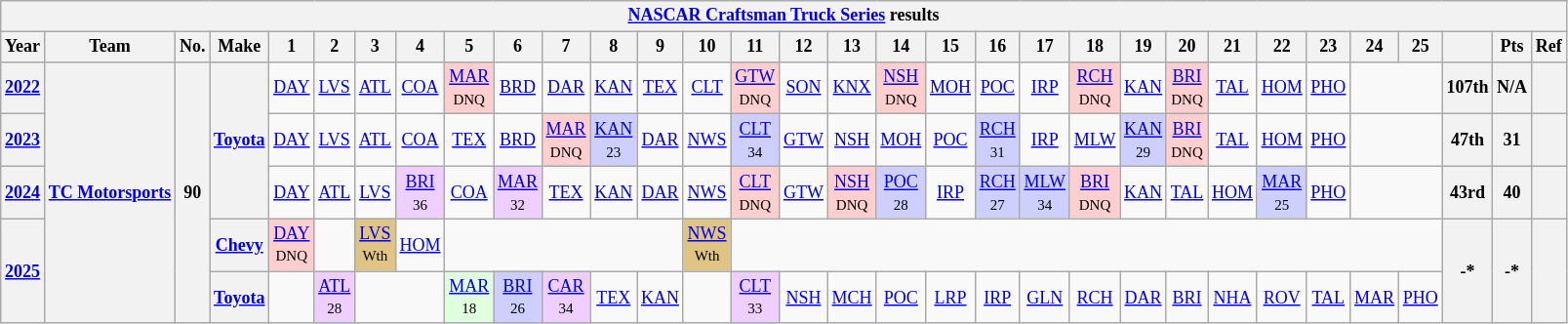<table class="wikitable" style="text-align:center; font-size:75%">
<tr>
<th colspan=32><a href='#'>NASCAR Craftsman Truck Series</a> results</th>
</tr>
<tr>
<th>Year</th>
<th>Team</th>
<th>No.</th>
<th>Make</th>
<th>1</th>
<th>2</th>
<th>3</th>
<th>4</th>
<th>5</th>
<th>6</th>
<th>7</th>
<th>8</th>
<th>9</th>
<th>10</th>
<th>11</th>
<th>12</th>
<th>13</th>
<th>14</th>
<th>15</th>
<th>16</th>
<th>17</th>
<th>18</th>
<th>19</th>
<th>20</th>
<th>21</th>
<th>22</th>
<th>23</th>
<th>24</th>
<th>25</th>
<th></th>
<th>Pts</th>
<th>Ref</th>
</tr>
<tr>
<th><a href='#'>2022</a></th>
<th rowspan=5><a href='#'>TC Motorsports</a></th>
<th rowspan=5>90</th>
<th rowspan=3><a href='#'>Toyota</a></th>
<td><a href='#'>DAY</a></td>
<td><a href='#'>LVS</a></td>
<td><a href='#'>ATL</a></td>
<td><a href='#'>COA</a></td>
<td style="background:#FFCFCF;"><a href='#'>MAR</a><br><small>DNQ</small></td>
<td><a href='#'>BRD</a></td>
<td><a href='#'>DAR</a></td>
<td><a href='#'>KAN</a></td>
<td><a href='#'>TEX</a></td>
<td><a href='#'>CLT</a></td>
<td style="background:#FFCFCF;"><a href='#'>GTW</a><br><small>DNQ</small></td>
<td><a href='#'>SON</a></td>
<td><a href='#'>KNX</a></td>
<td style="background:#FFCFCF;"><a href='#'>NSH</a><br><small>DNQ</small></td>
<td><a href='#'>MOH</a></td>
<td><a href='#'>POC</a></td>
<td><a href='#'>IRP</a></td>
<td style="background:#FFCFCF;"><a href='#'>RCH</a><br><small>DNQ</small></td>
<td><a href='#'>KAN</a></td>
<td style="background:#FFCFCF;"><a href='#'>BRI</a><br><small>DNQ</small></td>
<td><a href='#'>TAL</a></td>
<td><a href='#'>HOM</a></td>
<td><a href='#'>PHO</a></td>
<td colspan=2></td>
<th>107th</th>
<th>N/A</th>
<th></th>
</tr>
<tr>
<th><a href='#'>2023</a></th>
<td><a href='#'>DAY</a></td>
<td><a href='#'>LVS</a></td>
<td><a href='#'>ATL</a></td>
<td><a href='#'>COA</a></td>
<td><a href='#'>TEX</a></td>
<td><a href='#'>BRD</a></td>
<td style="background:#FFCFCF;"><a href='#'>MAR</a><br><small>DNQ</small></td>
<td style="background:#CFCFFF;"><a href='#'>KAN</a><br><small>23</small></td>
<td><a href='#'>DAR</a></td>
<td><a href='#'>NWS</a></td>
<td style="background:#CFCFFF;"><a href='#'>CLT</a><br><small>34</small></td>
<td><a href='#'>GTW</a></td>
<td><a href='#'>NSH</a></td>
<td><a href='#'>MOH</a></td>
<td><a href='#'>POC</a></td>
<td style="background:#CFCFFF;"><a href='#'>RCH</a><br><small>31</small></td>
<td><a href='#'>IRP</a></td>
<td><a href='#'>MLW</a></td>
<td style="background:#CFCFFF;"><a href='#'>KAN</a><br><small>29</small></td>
<td style="background:#FFCFCF;"><a href='#'>BRI</a><br><small>DNQ</small></td>
<td><a href='#'>TAL</a></td>
<td><a href='#'>HOM</a></td>
<td><a href='#'>PHO</a></td>
<td colspan=2></td>
<th>47th</th>
<th>31</th>
<th></th>
</tr>
<tr>
<th><a href='#'>2024</a></th>
<td><a href='#'>DAY</a></td>
<td><a href='#'>ATL</a></td>
<td><a href='#'>LVS</a></td>
<td style="background:#EFCFFF;"><a href='#'>BRI</a><br><small>36</small></td>
<td><a href='#'>COA</a></td>
<td style="background:#EFCFFF;"><a href='#'>MAR</a><br><small>32</small></td>
<td><a href='#'>TEX</a></td>
<td><a href='#'>KAN</a></td>
<td><a href='#'>DAR</a></td>
<td><a href='#'>NWS</a></td>
<td style="background:#FFCFCF;"><a href='#'>CLT</a><br><small>DNQ</small></td>
<td><a href='#'>GTW</a></td>
<td style="background:#FFCFCF;"><a href='#'>NSH</a><br><small>DNQ</small></td>
<td style="background:#CFCFFF;"><a href='#'>POC</a><br><small>28</small></td>
<td><a href='#'>IRP</a></td>
<td style="background:#CFCFFF;"><a href='#'>RCH</a><br><small>27</small></td>
<td style="background:#CFCFFF;"><a href='#'>MLW</a><br><small>34</small></td>
<td style="background:#FFCFCF;"><a href='#'>BRI</a><br><small>DNQ</small></td>
<td><a href='#'>KAN</a></td>
<td><a href='#'>TAL</a></td>
<td><a href='#'>HOM</a></td>
<td style="background:#CFCFFF;"><a href='#'>MAR</a><br><small>25</small></td>
<td><a href='#'>PHO</a></td>
<td colspan=2></td>
<th>43rd</th>
<th>40</th>
<th></th>
</tr>
<tr>
<th rowspan=2><a href='#'>2025</a></th>
<th><a href='#'>Chevy</a></th>
<td style="background:#FFCFCF;"><a href='#'>DAY</a><br><small>DNQ</small></td>
<td></td>
<td style="background:#DFC484;"><a href='#'>LVS</a><br><small>Wth</small></td>
<td><a href='#'>HOM</a></td>
<td colspan=5></td>
<td style="background:#DFC484;"><a href='#'>NWS</a><br><small>Wth</small></td>
<td colspan=15></td>
<th rowspan=2>-*</th>
<th rowspan=2>-*</th>
<th rowspan=2></th>
</tr>
<tr>
<th><a href='#'>Toyota</a></th>
<td></td>
<td style="background:#EFCFFF;"><a href='#'>ATL</a><br><small>28</small></td>
<td colspan=2></td>
<td style="background:#DFFFDF;"><a href='#'>MAR</a><br><small>18</small></td>
<td style="background:#CFCFFF;"><a href='#'>BRI</a><br><small>26</small></td>
<td style="background:#EFCFFF;"><a href='#'>CAR</a><br><small>34</small></td>
<td><a href='#'>TEX</a></td>
<td><a href='#'>KAN</a></td>
<td></td>
<td style="background:#EFCFFF;"><a href='#'>CLT</a><br><small>33</small></td>
<td><a href='#'>NSH</a></td>
<td><a href='#'>MCH</a></td>
<td><a href='#'>POC</a></td>
<td><a href='#'>LRP</a></td>
<td><a href='#'>IRP</a></td>
<td><a href='#'>GLN</a></td>
<td><a href='#'>RCH</a></td>
<td><a href='#'>DAR</a></td>
<td><a href='#'>BRI</a></td>
<td><a href='#'>NHA</a></td>
<td><a href='#'>ROV</a></td>
<td><a href='#'>TAL</a></td>
<td><a href='#'>MAR</a></td>
<td><a href='#'>PHO</a></td>
</tr>
</table>
